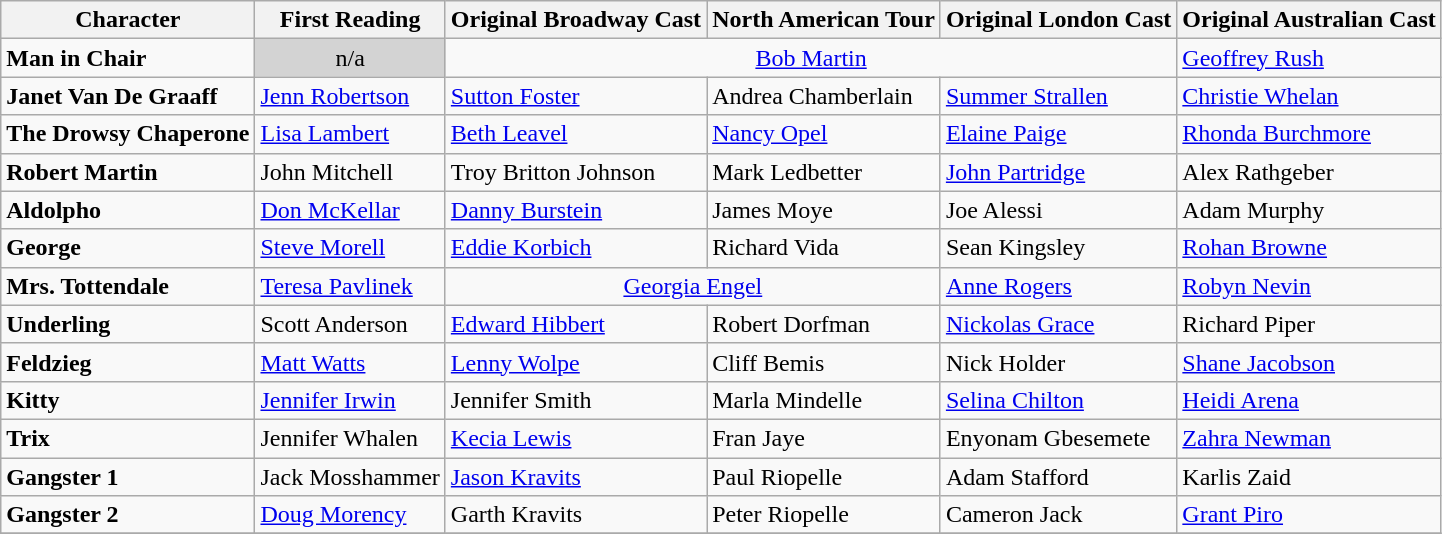<table class="wikitable">
<tr>
<th>Character</th>
<th>First Reading</th>
<th>Original Broadway Cast</th>
<th>North American Tour</th>
<th>Original London Cast</th>
<th>Original Australian Cast</th>
</tr>
<tr>
<td><strong>Man in Chair</strong></td>
<td style="background-color:lightgrey" align="center">n/a</td>
<td colspan="3" align="center"><a href='#'>Bob Martin</a></td>
<td><a href='#'>Geoffrey Rush</a></td>
</tr>
<tr>
<td><strong>Janet Van De Graaff </strong></td>
<td><a href='#'>Jenn Robertson</a></td>
<td><a href='#'>Sutton Foster</a></td>
<td>Andrea Chamberlain</td>
<td><a href='#'>Summer Strallen</a></td>
<td><a href='#'>Christie Whelan</a></td>
</tr>
<tr>
<td><strong>The Drowsy Chaperone</strong></td>
<td><a href='#'>Lisa Lambert</a></td>
<td><a href='#'>Beth Leavel</a></td>
<td><a href='#'>Nancy Opel</a></td>
<td><a href='#'>Elaine Paige</a></td>
<td><a href='#'>Rhonda Burchmore</a></td>
</tr>
<tr>
<td><strong>Robert Martin</strong></td>
<td>John Mitchell</td>
<td>Troy Britton Johnson</td>
<td>Mark Ledbetter</td>
<td><a href='#'>John Partridge</a></td>
<td>Alex Rathgeber</td>
</tr>
<tr>
<td><strong>Aldolpho</strong></td>
<td><a href='#'>Don McKellar</a></td>
<td><a href='#'>Danny Burstein</a></td>
<td>James Moye</td>
<td>Joe Alessi</td>
<td>Adam Murphy</td>
</tr>
<tr>
<td><strong>George</strong></td>
<td><a href='#'>Steve Morell</a></td>
<td><a href='#'>Eddie Korbich</a></td>
<td>Richard Vida</td>
<td>Sean Kingsley</td>
<td><a href='#'>Rohan Browne</a></td>
</tr>
<tr>
<td><strong>Mrs. Tottendale</strong></td>
<td><a href='#'>Teresa Pavlinek</a></td>
<td colspan="2" align="center"><a href='#'>Georgia Engel</a></td>
<td><a href='#'>Anne Rogers</a></td>
<td><a href='#'>Robyn Nevin</a></td>
</tr>
<tr>
<td><strong>Underling</strong></td>
<td>Scott Anderson</td>
<td><a href='#'>Edward Hibbert</a></td>
<td>Robert Dorfman</td>
<td><a href='#'>Nickolas Grace</a></td>
<td>Richard Piper</td>
</tr>
<tr>
<td><strong>Feldzieg</strong></td>
<td><a href='#'>Matt Watts</a></td>
<td><a href='#'>Lenny Wolpe</a></td>
<td>Cliff Bemis</td>
<td>Nick Holder</td>
<td><a href='#'>Shane Jacobson</a></td>
</tr>
<tr>
<td><strong>Kitty</strong></td>
<td><a href='#'>Jennifer Irwin</a></td>
<td>Jennifer Smith</td>
<td>Marla Mindelle</td>
<td><a href='#'>Selina Chilton</a></td>
<td><a href='#'>Heidi Arena</a></td>
</tr>
<tr>
<td><strong>Trix</strong></td>
<td>Jennifer Whalen</td>
<td><a href='#'>Kecia Lewis</a></td>
<td>Fran Jaye</td>
<td>Enyonam Gbesemete</td>
<td><a href='#'>Zahra Newman</a></td>
</tr>
<tr>
<td><strong>Gangster 1</strong></td>
<td>Jack Mosshammer</td>
<td><a href='#'>Jason Kravits</a></td>
<td>Paul Riopelle</td>
<td>Adam Stafford</td>
<td>Karlis Zaid</td>
</tr>
<tr>
<td><strong>Gangster 2</strong></td>
<td><a href='#'>Doug Morency</a></td>
<td>Garth Kravits</td>
<td>Peter Riopelle</td>
<td>Cameron Jack</td>
<td><a href='#'>Grant Piro</a></td>
</tr>
<tr>
</tr>
</table>
